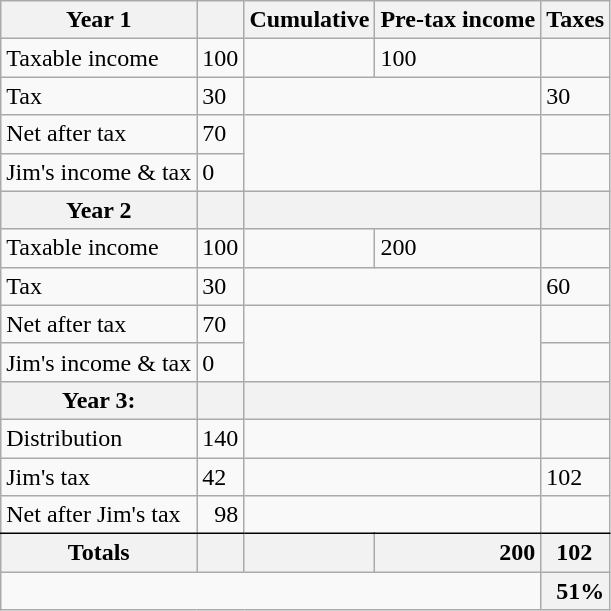<table class="wikitable">
<tr>
<th>Year 1</th>
<th></th>
<th>Cumulative</th>
<th>Pre-tax income</th>
<th>Taxes</th>
</tr>
<tr>
<td>Taxable income</td>
<td style="align:right">100</td>
<td></td>
<td style="align:right">100</td>
<td></td>
</tr>
<tr>
<td>Tax</td>
<td style="align:right">30</td>
<td colspan="2"></td>
<td style="align:right">30  </td>
</tr>
<tr>
<td>Net after tax</td>
<td style="align:right">70</td>
<td colspan="2" rowspan="2"></td>
<td></td>
</tr>
<tr>
<td>Jim's income & tax</td>
<td style="align:right">0</td>
<td></td>
</tr>
<tr>
<th>Year 2</th>
<th></th>
<th colspan="2"></th>
<th></th>
</tr>
<tr>
<td>Taxable income</td>
<td style="align:right">100</td>
<td></td>
<td style="align:right">200</td>
<td></td>
</tr>
<tr>
<td>Tax</td>
<td style="align:right">30</td>
<td colspan="2"></td>
<td style="align:right">60  </td>
</tr>
<tr>
<td>Net after tax</td>
<td style="align:right">70</td>
<td colspan="2" rowspan="2"></td>
<td></td>
</tr>
<tr>
<td>Jim's income & tax</td>
<td style="align:right">0</td>
<td></td>
</tr>
<tr>
<th>Year 3:</th>
<th></th>
<th colspan="2"></th>
<th></th>
</tr>
<tr>
<td>Distribution</td>
<td style="align:right">140</td>
<td colspan="2"></td>
<td></td>
</tr>
<tr>
<td>Jim's tax</td>
<td style="align:right">42</td>
<td colspan="2"></td>
<td style="align:right">102  </td>
</tr>
<tr>
<td style="border-bottom:solid 1px black;">Net after Jim's tax</td>
<td style="border-bottom:solid 1px black; text-align:right;">98</td>
<td style="border-bottom:solid 1px black;" colspan="2"></td>
<td style="border-bottom:solid 1px black;"></td>
</tr>
<tr>
<th>Totals</th>
<th></th>
<th></th>
<th style="text-align:right;">200</th>
<th style="text-align:right;">102  </th>
</tr>
<tr>
<td colspan="4"></td>
<th style="text-align:right;">51%</th>
</tr>
</table>
